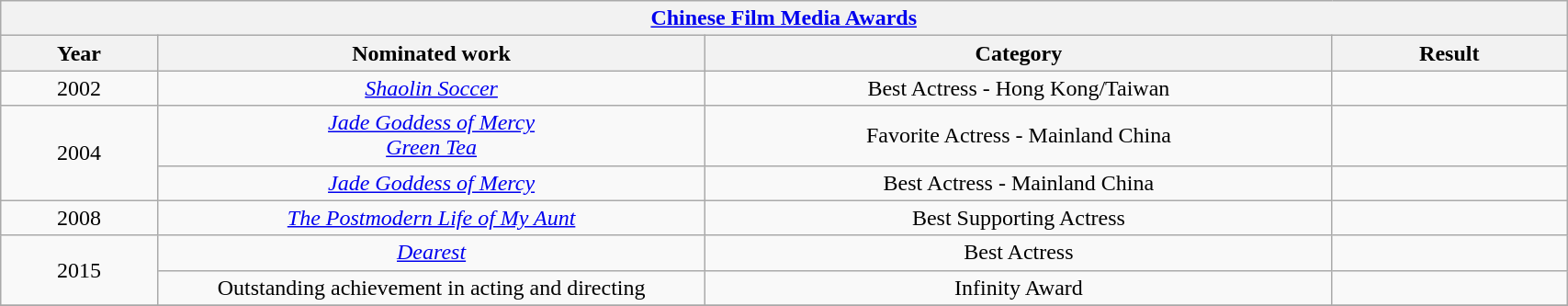<table width="90%" class="wikitable">
<tr>
<th colspan="4" align="center"><a href='#'>Chinese Film Media Awards</a></th>
</tr>
<tr>
<th width="10%">Year</th>
<th width="35%">Nominated work</th>
<th width="40%">Category</th>
<th width="15%">Result</th>
</tr>
<tr>
<td align="center" rowspan="1">2002</td>
<td align="center"><em><a href='#'>Shaolin Soccer</a></em></td>
<td align="center">Best Actress - Hong Kong/Taiwan</td>
<td></td>
</tr>
<tr>
<td align="center" rowspan="2">2004</td>
<td align="center"><em><a href='#'>Jade Goddess of Mercy</a></em><br><em><a href='#'>Green Tea</a></em></td>
<td align="center">Favorite Actress - Mainland China</td>
<td></td>
</tr>
<tr>
<td align="center"><em><a href='#'>Jade Goddess of Mercy</a></em></td>
<td align="center">Best Actress - Mainland China</td>
<td></td>
</tr>
<tr>
<td align="center" rowspan="1">2008</td>
<td align="center"><em><a href='#'>The Postmodern Life of My Aunt</a></em></td>
<td align="center">Best Supporting Actress</td>
<td></td>
</tr>
<tr>
<td align="center" rowspan="2">2015</td>
<td align="center"><em><a href='#'>Dearest</a></em></td>
<td align="center">Best Actress</td>
<td></td>
</tr>
<tr>
<td align="center">Outstanding achievement in acting and directing</td>
<td align="center">Infinity Award</td>
<td></td>
</tr>
<tr>
</tr>
</table>
